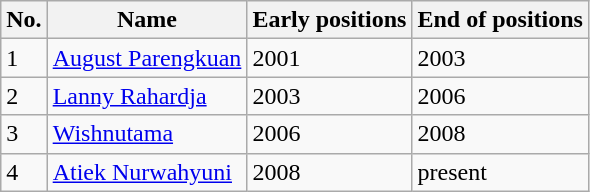<table class="wikitable">
<tr>
<th>No.</th>
<th>Name</th>
<th>Early positions</th>
<th>End of positions</th>
</tr>
<tr>
<td>1</td>
<td><a href='#'>August Parengkuan</a></td>
<td>2001</td>
<td>2003</td>
</tr>
<tr>
<td>2</td>
<td><a href='#'>Lanny Rahardja</a></td>
<td>2003</td>
<td>2006</td>
</tr>
<tr>
<td>3</td>
<td><a href='#'>Wishnutama</a></td>
<td>2006</td>
<td>2008</td>
</tr>
<tr>
<td>4</td>
<td><a href='#'>Atiek Nurwahyuni</a></td>
<td>2008</td>
<td>present</td>
</tr>
</table>
